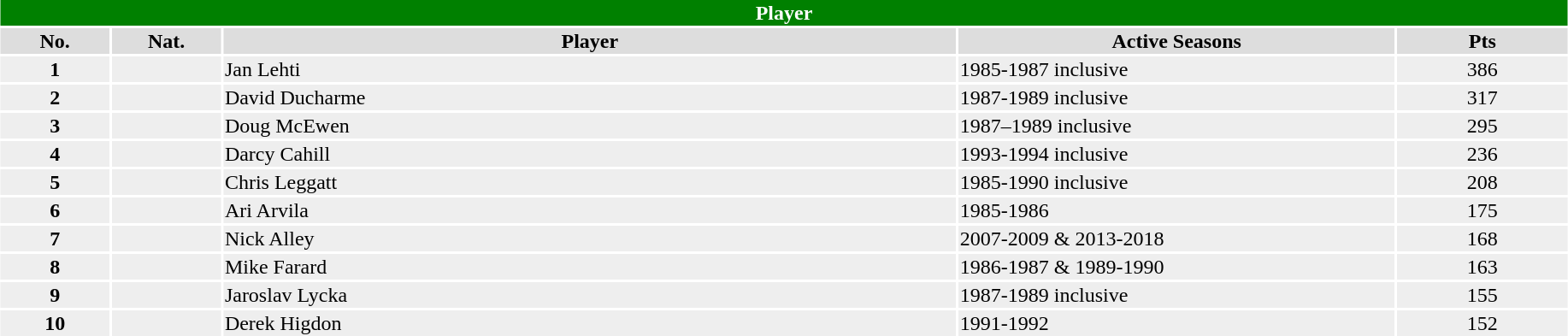<table class="toccolours"  style="width:97%; clear:both; margin:1.5em auto; text-align:center;">
<tr>
<th colspan="11" style="background:green; color:white;">Player</th>
</tr>
<tr style="background:#ddd;">
<th width=7%>No.</th>
<th width=7%>Nat.</th>
<th !width=30%>Player</th>
<th width=28%>Active Seasons</th>
<th widith=28%>Pts</th>
</tr>
<tr style="background:#eee;">
<td><strong>1</strong></td>
<td></td>
<td align=left>Jan Lehti</td>
<td align=left>1985-1987 inclusive</td>
<td>386</td>
</tr>
<tr style="background:#eee;">
<td><strong>2</strong></td>
<td></td>
<td align="left">David Ducharme</td>
<td align=left>1987-1989 inclusive</td>
<td>317</td>
</tr>
<tr style="background:#eee;">
<td><strong>3</strong></td>
<td></td>
<td align=left>Doug McEwen</td>
<td align=left>1987–1989 inclusive</td>
<td>295</td>
</tr>
<tr style="background:#eee;">
<td><strong>4</strong></td>
<td></td>
<td align=left>Darcy Cahill</td>
<td align=left>1993-1994 inclusive</td>
<td>236</td>
</tr>
<tr style="background:#eee;">
<td><strong>5</strong></td>
<td></td>
<td align=left>Chris Leggatt</td>
<td align=left>1985-1990 inclusive</td>
<td>208</td>
</tr>
<tr style="background:#eee;">
<td><strong>6</strong></td>
<td></td>
<td align=left>Ari Arvila</td>
<td align=left>1985-1986</td>
<td>175</td>
</tr>
<tr style="background:#eee;">
<td><strong>7</strong></td>
<td></td>
<td align=left>Nick Alley</td>
<td align=left>2007-2009 & 2013-2018</td>
<td>168</td>
</tr>
<tr style="background:#eee;">
<td><strong>8</strong></td>
<td></td>
<td align=left>Mike Farard</td>
<td align=left>1986-1987 & 1989-1990</td>
<td>163</td>
</tr>
<tr style="background:#eee;">
<td><strong>9</strong></td>
<td></td>
<td align=left>Jaroslav Lycka</td>
<td align=left>1987-1989 inclusive</td>
<td>155</td>
</tr>
<tr style="background:#eee;">
<td><strong>10</strong></td>
<td></td>
<td align=left>Derek Higdon</td>
<td align=left>1991-1992</td>
<td>152</td>
</tr>
<tr style="background:#eee;">
</tr>
</table>
